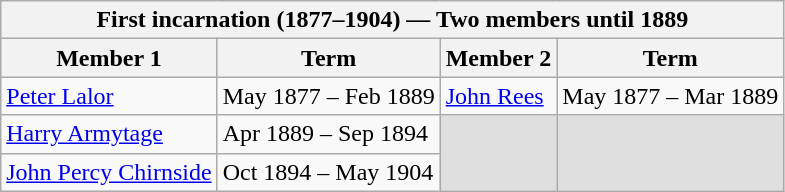<table class="wikitable">
<tr>
<th colspan="4">First incarnation (1877–1904) — Two members until 1889</th>
</tr>
<tr>
<th>Member 1</th>
<th>Term</th>
<th>Member 2</th>
<th>Term</th>
</tr>
<tr>
<td><a href='#'>Peter Lalor</a></td>
<td>May 1877 – Feb 1889</td>
<td><a href='#'>John Rees</a></td>
<td>May 1877 – Mar 1889</td>
</tr>
<tr>
<td><a href='#'>Harry Armytage</a></td>
<td>Apr 1889 – Sep 1894</td>
<td rowspan= 2  bgcolor=#DFDFDF> </td>
<td rowspan= 2  bgcolor=#DFDFDF> </td>
</tr>
<tr>
<td><a href='#'>John Percy Chirnside</a></td>
<td>Oct 1894 – May 1904</td>
</tr>
</table>
